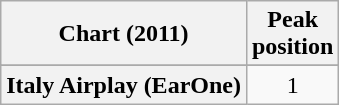<table class="wikitable sortable plainrowheaders" style="text-align:center">
<tr>
<th>Chart (2011)</th>
<th>Peak<br>position</th>
</tr>
<tr>
</tr>
<tr>
<th scope="row">Italy Airplay (EarOne)</th>
<td>1</td>
</tr>
</table>
